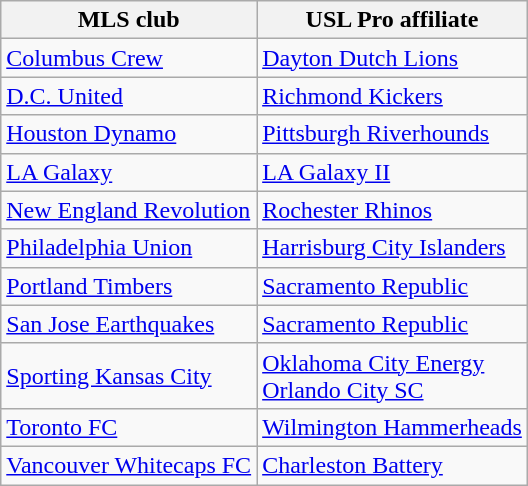<table class="wikitable">
<tr>
<th>MLS club</th>
<th>USL Pro affiliate</th>
</tr>
<tr>
<td><a href='#'>Columbus Crew</a></td>
<td><a href='#'>Dayton Dutch Lions</a></td>
</tr>
<tr>
<td><a href='#'>D.C. United</a></td>
<td><a href='#'>Richmond Kickers</a></td>
</tr>
<tr>
<td><a href='#'>Houston Dynamo</a></td>
<td><a href='#'>Pittsburgh Riverhounds</a></td>
</tr>
<tr>
<td><a href='#'>LA Galaxy</a></td>
<td><a href='#'>LA Galaxy II</a></td>
</tr>
<tr>
<td><a href='#'>New England Revolution</a></td>
<td><a href='#'>Rochester Rhinos</a></td>
</tr>
<tr>
<td><a href='#'>Philadelphia Union</a></td>
<td><a href='#'>Harrisburg City Islanders</a></td>
</tr>
<tr>
<td><a href='#'>Portland Timbers</a></td>
<td><a href='#'>Sacramento Republic</a></td>
</tr>
<tr>
<td><a href='#'>San Jose Earthquakes</a></td>
<td><a href='#'>Sacramento Republic</a></td>
</tr>
<tr>
<td><a href='#'>Sporting Kansas City</a></td>
<td><a href='#'>Oklahoma City Energy</a><br><a href='#'>Orlando City SC</a></td>
</tr>
<tr>
<td><a href='#'>Toronto FC</a></td>
<td><a href='#'>Wilmington Hammerheads</a></td>
</tr>
<tr>
<td><a href='#'>Vancouver Whitecaps FC</a></td>
<td><a href='#'>Charleston Battery</a></td>
</tr>
</table>
